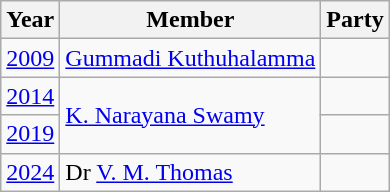<table class="wikitable sortable">
<tr>
<th>Year</th>
<th>Member</th>
<th colspan="2">Party</th>
</tr>
<tr>
<td><a href='#'>2009</a></td>
<td><a href='#'>Gummadi Kuthuhalamma</a></td>
<td></td>
</tr>
<tr>
<td><a href='#'>2014</a></td>
<td rowspan="2"><a href='#'>K. Narayana Swamy</a></td>
<td></td>
</tr>
<tr>
<td><a href='#'>2019</a></td>
</tr>
<tr>
<td><a href='#'>2024</a></td>
<td>Dr <a href='#'>V. M. Thomas</a></td>
<td></td>
</tr>
</table>
